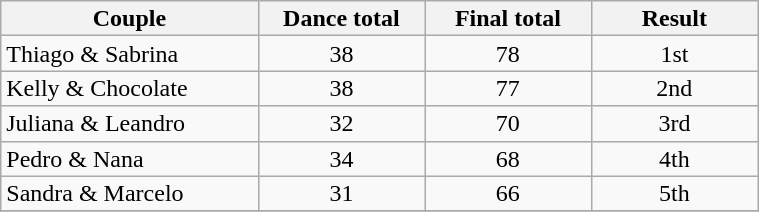<table class="wikitable" style="font-size:100%; line-height:16px; text-align:center" width="40%">
<tr>
<th width=120>Couple</th>
<th width=075>Dance total</th>
<th width=075>Final total</th>
<th width=075>Result</th>
</tr>
<tr>
<td align="left">Thiago & Sabrina</td>
<td>38</td>
<td>78</td>
<td>1st</td>
</tr>
<tr>
<td align="left">Kelly & Chocolate</td>
<td>38</td>
<td>77</td>
<td>2nd</td>
</tr>
<tr>
<td align="left">Juliana & Leandro</td>
<td>32</td>
<td>70</td>
<td>3rd</td>
</tr>
<tr>
<td align="left">Pedro & Nana</td>
<td>34</td>
<td>68</td>
<td>4th</td>
</tr>
<tr>
<td align="left">Sandra & Marcelo</td>
<td>31</td>
<td>66</td>
<td>5th</td>
</tr>
<tr>
</tr>
</table>
